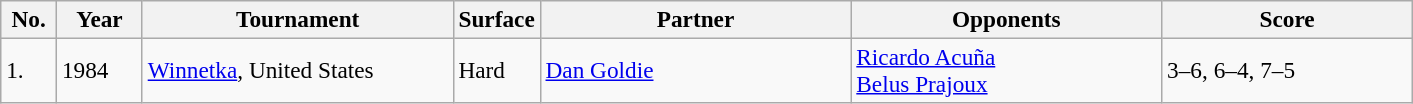<table class="sortable wikitable" style=font-size:97%>
<tr>
<th width=30>No.</th>
<th width=50>Year</th>
<th width=200>Tournament</th>
<th width=50>Surface</th>
<th width=200>Partner</th>
<th width=200>Opponents</th>
<th width=160>Score</th>
</tr>
<tr>
<td>1.</td>
<td>1984</td>
<td><a href='#'>Winnetka</a>, United States</td>
<td>Hard</td>
<td> <a href='#'>Dan Goldie</a></td>
<td> <a href='#'>Ricardo Acuña</a><br> <a href='#'>Belus Prajoux</a></td>
<td>3–6, 6–4, 7–5</td>
</tr>
</table>
